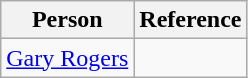<table class="wikitable">
<tr>
<th>Person</th>
<th>Reference</th>
</tr>
<tr>
<td> <a href='#'>Gary Rogers</a></td>
<td align=center></td>
</tr>
</table>
